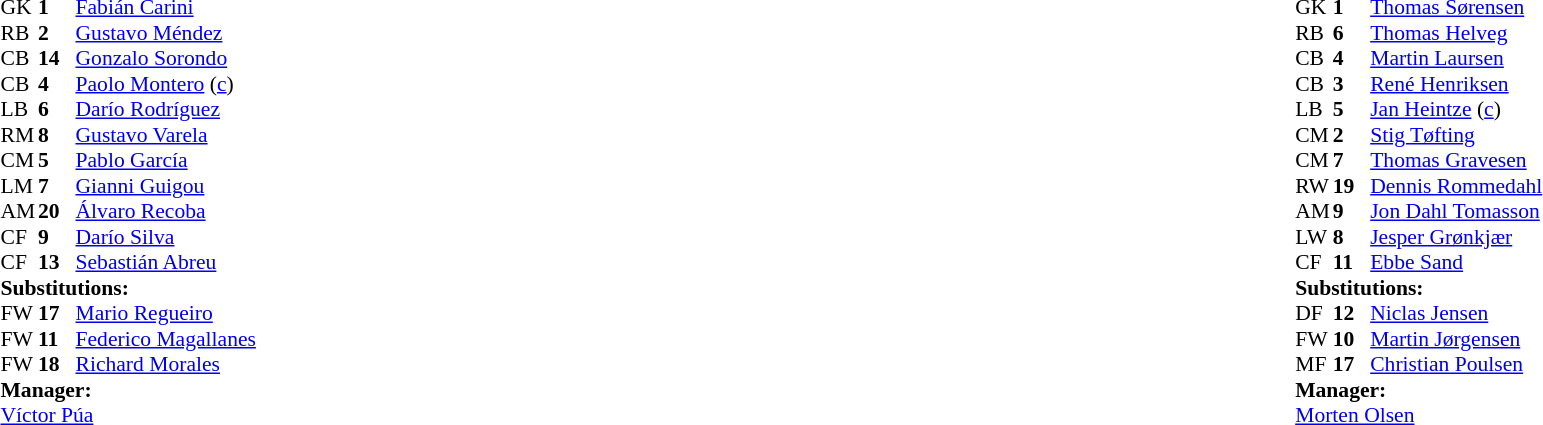<table width="100%">
<tr>
<td valign="top" width="50%"><br><table style="font-size: 90%" cellspacing="0" cellpadding="0">
<tr>
<th width="25"></th>
<th width="25"></th>
</tr>
<tr>
<td>GK</td>
<td><strong>1</strong></td>
<td><a href='#'>Fabián Carini</a></td>
</tr>
<tr>
<td>RB</td>
<td><strong>2</strong></td>
<td><a href='#'>Gustavo Méndez</a></td>
<td></td>
</tr>
<tr>
<td>CB</td>
<td><strong>14</strong></td>
<td><a href='#'>Gonzalo Sorondo</a></td>
</tr>
<tr>
<td>CB</td>
<td><strong>4</strong></td>
<td><a href='#'>Paolo Montero</a> (<a href='#'>c</a>)</td>
</tr>
<tr>
<td>LB</td>
<td><strong>6</strong></td>
<td><a href='#'>Darío Rodríguez</a></td>
<td></td>
<td></td>
</tr>
<tr>
<td>RM</td>
<td><strong>8</strong></td>
<td><a href='#'>Gustavo Varela</a></td>
</tr>
<tr>
<td>CM</td>
<td><strong>5</strong></td>
<td><a href='#'>Pablo García</a></td>
</tr>
<tr>
<td>LM</td>
<td><strong>7</strong></td>
<td><a href='#'>Gianni Guigou</a></td>
</tr>
<tr>
<td>AM</td>
<td><strong>20</strong></td>
<td><a href='#'>Álvaro Recoba</a></td>
<td></td>
<td></td>
</tr>
<tr>
<td>CF</td>
<td><strong>9</strong></td>
<td><a href='#'>Darío Silva</a></td>
</tr>
<tr>
<td>CF</td>
<td><strong>13</strong></td>
<td><a href='#'>Sebastián Abreu</a></td>
<td></td>
<td></td>
</tr>
<tr>
<td colspan=3><strong>Substitutions:</strong></td>
</tr>
<tr>
<td>FW</td>
<td><strong>17</strong></td>
<td><a href='#'>Mario Regueiro</a></td>
<td></td>
<td></td>
</tr>
<tr>
<td>FW</td>
<td><strong>11</strong></td>
<td><a href='#'>Federico Magallanes</a></td>
<td></td>
<td></td>
</tr>
<tr>
<td>FW</td>
<td><strong>18</strong></td>
<td><a href='#'>Richard Morales</a></td>
<td></td>
<td></td>
</tr>
<tr>
<td colspan=3><strong>Manager:</strong></td>
</tr>
<tr>
<td colspan="4"><a href='#'>Víctor Púa</a></td>
</tr>
</table>
</td>
<td valign="top"></td>
<td valign="top" width="50%"><br><table style="font-size: 90%" cellspacing="0" cellpadding="0" align=center>
<tr>
<th width="25"></th>
<th width="25"></th>
</tr>
<tr>
<td>GK</td>
<td><strong>1</strong></td>
<td><a href='#'>Thomas Sørensen</a></td>
</tr>
<tr>
<td>RB</td>
<td><strong>6</strong></td>
<td><a href='#'>Thomas Helveg</a></td>
</tr>
<tr>
<td>CB</td>
<td><strong>4</strong></td>
<td><a href='#'>Martin Laursen</a></td>
<td></td>
</tr>
<tr>
<td>CB</td>
<td><strong>3</strong></td>
<td><a href='#'>René Henriksen</a></td>
</tr>
<tr>
<td>LB</td>
<td><strong>5</strong></td>
<td><a href='#'>Jan Heintze</a> (<a href='#'>c</a>)</td>
<td></td>
<td></td>
</tr>
<tr>
<td>CM</td>
<td><strong>2</strong></td>
<td><a href='#'>Stig Tøfting</a></td>
</tr>
<tr>
<td>CM</td>
<td><strong>7</strong></td>
<td><a href='#'>Thomas Gravesen</a></td>
</tr>
<tr>
<td>RW</td>
<td><strong>19</strong></td>
<td><a href='#'>Dennis Rommedahl</a></td>
</tr>
<tr>
<td>AM</td>
<td><strong>9</strong></td>
<td><a href='#'>Jon Dahl Tomasson</a></td>
</tr>
<tr>
<td>LW</td>
<td><strong>8</strong></td>
<td><a href='#'>Jesper Grønkjær</a></td>
<td></td>
<td></td>
</tr>
<tr>
<td>CF</td>
<td><strong>11</strong></td>
<td><a href='#'>Ebbe Sand</a></td>
<td></td>
<td></td>
</tr>
<tr>
<td colspan=3><strong>Substitutions:</strong></td>
</tr>
<tr>
<td>DF</td>
<td><strong>12</strong></td>
<td><a href='#'>Niclas Jensen</a></td>
<td></td>
<td></td>
</tr>
<tr>
<td>FW</td>
<td><strong>10</strong></td>
<td><a href='#'>Martin Jørgensen</a></td>
<td></td>
<td></td>
</tr>
<tr>
<td>MF</td>
<td><strong>17</strong></td>
<td><a href='#'>Christian Poulsen</a></td>
<td></td>
<td></td>
</tr>
<tr>
<td colspan=3><strong>Manager:</strong></td>
</tr>
<tr>
<td colspan="4"><a href='#'>Morten Olsen</a></td>
</tr>
</table>
</td>
</tr>
</table>
